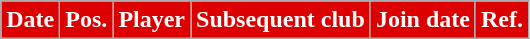<table class="wikitable plainrowheaders sortable">
<tr>
<th style="background:#DD0000;color:#FFFFFF;">Date</th>
<th style="background:#DD0000;color:#FFFFFF;">Pos.</th>
<th style="background:#DD0000;color:#FFFFFF;">Player</th>
<th style="background:#DD0000;color:#FFFFFF;">Subsequent club</th>
<th style="background:#DD0000;color:#FFFFFF;">Join date</th>
<th style="background:#DD0000;color:#FFFFFF;">Ref.</th>
</tr>
</table>
